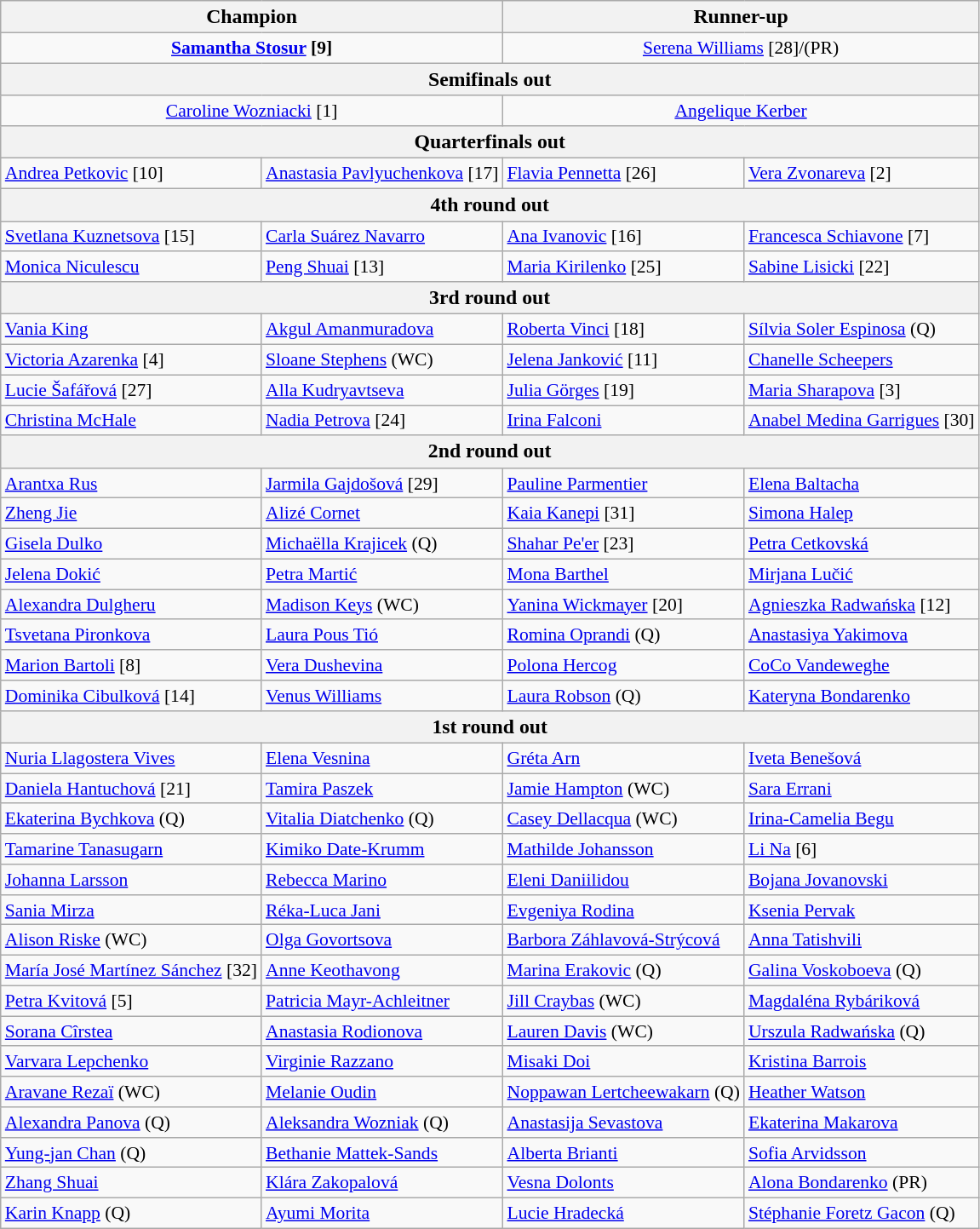<table class="wikitable collapsible collapsed" style="font-size:90%">
<tr style="font-size:110%">
<th colspan="2"><strong>Champion</strong></th>
<th colspan="2">Runner-up</th>
</tr>
<tr style="text-align:center;">
<td colspan="2"> <strong><a href='#'>Samantha Stosur</a> [9]</strong></td>
<td colspan="2"> <a href='#'>Serena Williams</a> [28]/(PR)</td>
</tr>
<tr style="font-size:110%">
<th colspan="4">Semifinals out</th>
</tr>
<tr style="text-align:center;">
<td colspan="2"> <a href='#'>Caroline Wozniacki</a> [1]</td>
<td colspan="2"> <a href='#'>Angelique Kerber</a></td>
</tr>
<tr style="font-size:110%">
<th colspan="4">Quarterfinals out</th>
</tr>
<tr>
<td> <a href='#'>Andrea Petkovic</a> [10]</td>
<td> <a href='#'>Anastasia Pavlyuchenkova</a> [17]</td>
<td> <a href='#'>Flavia Pennetta</a> [26]</td>
<td> <a href='#'>Vera Zvonareva</a> [2]</td>
</tr>
<tr style="font-size:110%">
<th colspan="4">4th round out</th>
</tr>
<tr>
<td> <a href='#'>Svetlana Kuznetsova</a> [15]</td>
<td> <a href='#'>Carla Suárez Navarro</a></td>
<td> <a href='#'>Ana Ivanovic</a> [16]</td>
<td> <a href='#'>Francesca Schiavone</a> [7]</td>
</tr>
<tr>
<td> <a href='#'>Monica Niculescu</a></td>
<td> <a href='#'>Peng Shuai</a> [13]</td>
<td> <a href='#'>Maria Kirilenko</a> [25]</td>
<td> <a href='#'>Sabine Lisicki</a> [22]</td>
</tr>
<tr style="font-size:110%">
<th colspan="4">3rd round out</th>
</tr>
<tr>
<td> <a href='#'>Vania King</a></td>
<td> <a href='#'>Akgul Amanmuradova</a></td>
<td> <a href='#'>Roberta Vinci</a> [18]</td>
<td> <a href='#'>Sílvia Soler Espinosa</a> (Q)</td>
</tr>
<tr>
<td> <a href='#'>Victoria Azarenka</a> [4]</td>
<td> <a href='#'>Sloane Stephens</a> (WC)</td>
<td> <a href='#'>Jelena Janković</a> [11]</td>
<td> <a href='#'>Chanelle Scheepers</a></td>
</tr>
<tr>
<td> <a href='#'>Lucie Šafářová</a> [27]</td>
<td> <a href='#'>Alla Kudryavtseva</a></td>
<td> <a href='#'>Julia Görges</a> [19]</td>
<td> <a href='#'>Maria Sharapova</a> [3]</td>
</tr>
<tr>
<td> <a href='#'>Christina McHale</a></td>
<td> <a href='#'>Nadia Petrova</a> [24]</td>
<td> <a href='#'>Irina Falconi</a></td>
<td> <a href='#'>Anabel Medina Garrigues</a> [30]</td>
</tr>
<tr style="font-size:110%">
<th colspan="4">2nd round out</th>
</tr>
<tr>
<td> <a href='#'>Arantxa Rus</a></td>
<td> <a href='#'>Jarmila Gajdošová</a> [29]</td>
<td> <a href='#'>Pauline Parmentier</a></td>
<td> <a href='#'>Elena Baltacha</a></td>
</tr>
<tr>
<td> <a href='#'>Zheng Jie</a></td>
<td> <a href='#'>Alizé Cornet</a></td>
<td> <a href='#'>Kaia Kanepi</a> [31]</td>
<td> <a href='#'>Simona Halep</a></td>
</tr>
<tr>
<td> <a href='#'>Gisela Dulko</a></td>
<td> <a href='#'>Michaëlla Krajicek</a> (Q)</td>
<td> <a href='#'>Shahar Pe'er</a> [23]</td>
<td> <a href='#'>Petra Cetkovská</a></td>
</tr>
<tr>
<td> <a href='#'>Jelena Dokić</a></td>
<td> <a href='#'>Petra Martić</a></td>
<td> <a href='#'>Mona Barthel</a></td>
<td> <a href='#'>Mirjana Lučić</a></td>
</tr>
<tr>
<td> <a href='#'>Alexandra Dulgheru</a></td>
<td> <a href='#'>Madison Keys</a> (WC)</td>
<td> <a href='#'>Yanina Wickmayer</a> [20]</td>
<td> <a href='#'>Agnieszka Radwańska</a> [12]</td>
</tr>
<tr>
<td> <a href='#'>Tsvetana Pironkova</a></td>
<td> <a href='#'>Laura Pous Tió</a></td>
<td> <a href='#'>Romina Oprandi</a> (Q)</td>
<td> <a href='#'>Anastasiya Yakimova</a></td>
</tr>
<tr>
<td> <a href='#'>Marion Bartoli</a> [8]</td>
<td> <a href='#'>Vera Dushevina</a></td>
<td> <a href='#'>Polona Hercog</a></td>
<td> <a href='#'>CoCo Vandeweghe</a></td>
</tr>
<tr>
<td> <a href='#'>Dominika Cibulková</a> [14]</td>
<td> <a href='#'>Venus Williams</a></td>
<td> <a href='#'>Laura Robson</a> (Q)</td>
<td> <a href='#'>Kateryna Bondarenko</a></td>
</tr>
<tr style="font-size:110%">
<th colspan="4">1st round out</th>
</tr>
<tr>
<td> <a href='#'>Nuria Llagostera Vives</a></td>
<td> <a href='#'>Elena Vesnina</a></td>
<td> <a href='#'>Gréta Arn</a></td>
<td> <a href='#'>Iveta Benešová</a></td>
</tr>
<tr>
<td> <a href='#'>Daniela Hantuchová</a> [21]</td>
<td> <a href='#'>Tamira Paszek</a></td>
<td> <a href='#'>Jamie Hampton</a> (WC)</td>
<td> <a href='#'>Sara Errani</a></td>
</tr>
<tr>
<td> <a href='#'>Ekaterina Bychkova</a> (Q)</td>
<td> <a href='#'>Vitalia Diatchenko</a> (Q)</td>
<td> <a href='#'>Casey Dellacqua</a> (WC)</td>
<td> <a href='#'>Irina-Camelia Begu</a></td>
</tr>
<tr>
<td> <a href='#'>Tamarine Tanasugarn</a></td>
<td> <a href='#'>Kimiko Date-Krumm</a></td>
<td> <a href='#'>Mathilde Johansson</a></td>
<td> <a href='#'>Li Na</a> [6]</td>
</tr>
<tr>
<td> <a href='#'>Johanna Larsson</a></td>
<td> <a href='#'>Rebecca Marino</a></td>
<td> <a href='#'>Eleni Daniilidou</a></td>
<td> <a href='#'>Bojana Jovanovski</a></td>
</tr>
<tr>
<td> <a href='#'>Sania Mirza</a></td>
<td> <a href='#'>Réka-Luca Jani</a></td>
<td> <a href='#'>Evgeniya Rodina</a></td>
<td> <a href='#'>Ksenia Pervak</a></td>
</tr>
<tr>
<td> <a href='#'>Alison Riske</a> (WC)</td>
<td> <a href='#'>Olga Govortsova</a></td>
<td> <a href='#'>Barbora Záhlavová-Strýcová</a></td>
<td> <a href='#'>Anna Tatishvili</a></td>
</tr>
<tr>
<td> <a href='#'>María José Martínez Sánchez</a> [32]</td>
<td> <a href='#'>Anne Keothavong</a></td>
<td> <a href='#'>Marina Erakovic</a> (Q)</td>
<td> <a href='#'>Galina Voskoboeva</a> (Q)</td>
</tr>
<tr>
<td> <a href='#'>Petra Kvitová</a> [5]</td>
<td> <a href='#'>Patricia Mayr-Achleitner</a></td>
<td> <a href='#'>Jill Craybas</a> (WC)</td>
<td> <a href='#'>Magdaléna Rybáriková</a></td>
</tr>
<tr>
<td> <a href='#'>Sorana Cîrstea</a></td>
<td> <a href='#'>Anastasia Rodionova</a></td>
<td> <a href='#'>Lauren Davis</a> (WC)</td>
<td> <a href='#'>Urszula Radwańska</a> (Q)</td>
</tr>
<tr>
<td> <a href='#'>Varvara Lepchenko</a></td>
<td> <a href='#'>Virginie Razzano</a></td>
<td> <a href='#'>Misaki Doi</a></td>
<td> <a href='#'>Kristina Barrois</a></td>
</tr>
<tr>
<td> <a href='#'>Aravane Rezaï</a> (WC)</td>
<td> <a href='#'>Melanie Oudin</a></td>
<td> <a href='#'>Noppawan Lertcheewakarn</a> (Q)</td>
<td> <a href='#'>Heather Watson</a></td>
</tr>
<tr>
<td> <a href='#'>Alexandra Panova</a> (Q)</td>
<td> <a href='#'>Aleksandra Wozniak</a> (Q)</td>
<td> <a href='#'>Anastasija Sevastova</a></td>
<td> <a href='#'>Ekaterina Makarova</a></td>
</tr>
<tr>
<td> <a href='#'>Yung-jan Chan</a> (Q)</td>
<td> <a href='#'>Bethanie Mattek-Sands</a></td>
<td> <a href='#'>Alberta Brianti</a></td>
<td> <a href='#'>Sofia Arvidsson</a></td>
</tr>
<tr>
<td> <a href='#'>Zhang Shuai</a></td>
<td> <a href='#'>Klára Zakopalová</a></td>
<td> <a href='#'>Vesna Dolonts</a></td>
<td> <a href='#'>Alona Bondarenko</a> (PR)</td>
</tr>
<tr>
<td> <a href='#'>Karin Knapp</a> (Q)</td>
<td> <a href='#'>Ayumi Morita</a></td>
<td> <a href='#'>Lucie Hradecká</a></td>
<td> <a href='#'>Stéphanie Foretz Gacon</a> (Q)</td>
</tr>
</table>
